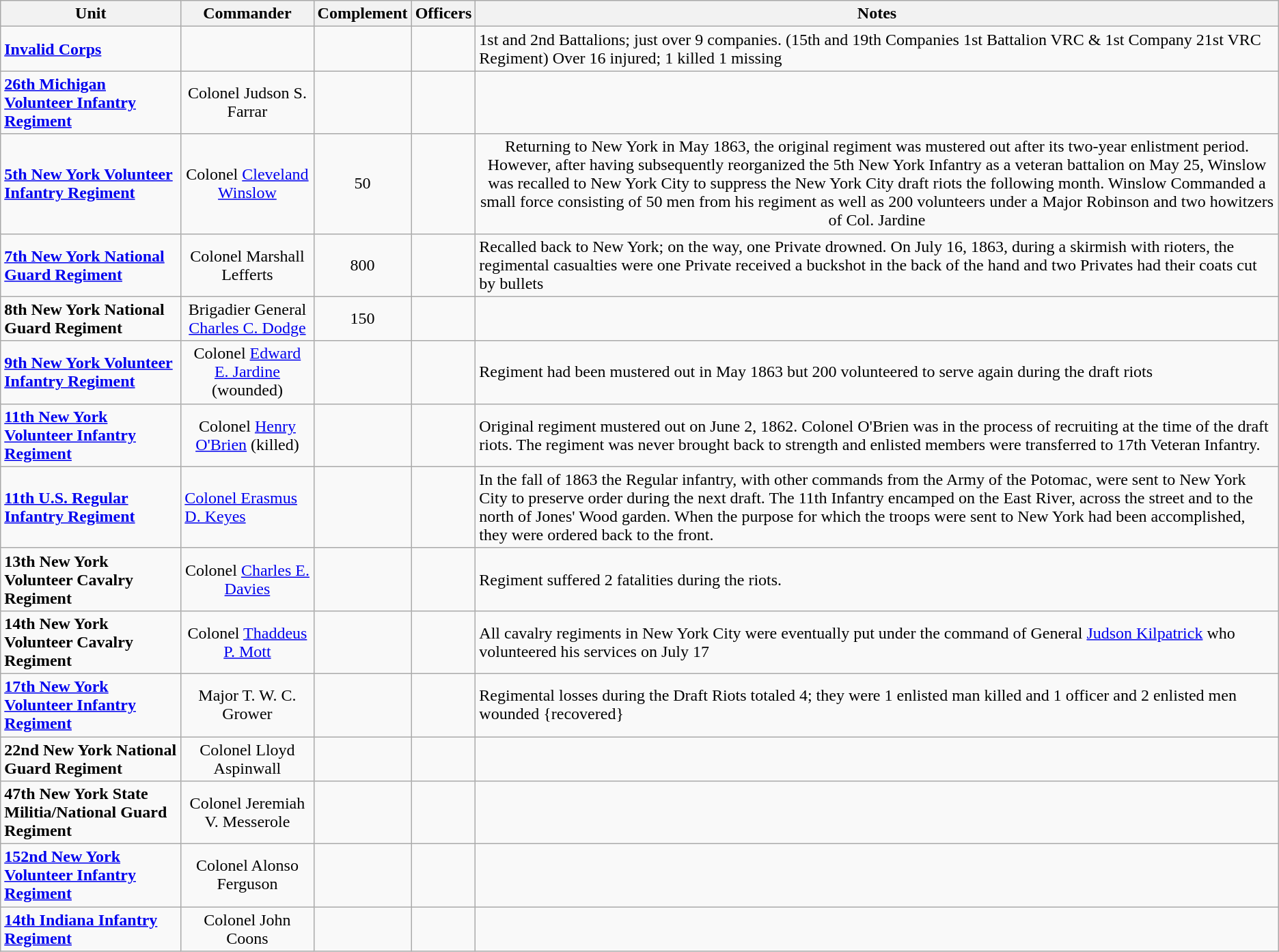<table class="wikitable">
<tr>
<th>Unit</th>
<th>Commander</th>
<th>Complement</th>
<th>Officers</th>
<th>Notes</th>
</tr>
<tr>
<td><strong><a href='#'>Invalid Corps</a></strong></td>
<td></td>
<td></td>
<td></td>
<td>1st and 2nd Battalions; just over 9 companies. (15th and 19th Companies 1st Battalion VRC & 1st Company 21st VRC Regiment) Over 16 injured; 1 killed 1 missing</td>
</tr>
<tr>
<td><strong><a href='#'>26th Michigan Volunteer Infantry Regiment</a></strong></td>
<td align="center">Colonel Judson S. Farrar</td>
<td align="center"></td>
<td align="center"></td>
<td align="left"></td>
</tr>
<tr>
<td><strong><a href='#'>5th New York Volunteer Infantry Regiment</a></strong></td>
<td align="center">Colonel <a href='#'>Cleveland Winslow</a></td>
<td align="center">50</td>
<td align="center"></td>
<td align="center">Returning to New York in May 1863, the original regiment was mustered out after its two-year enlistment period. However, after having subsequently reorganized the 5th New York Infantry as a veteran battalion on May 25, Winslow was recalled to New York City to suppress the New York City draft riots the following month. Winslow Commanded a small force consisting of 50 men from his regiment as well as 200 volunteers under a Major Robinson and two howitzers of Col. Jardine</td>
</tr>
<tr>
<td><strong><a href='#'>7th New York National Guard Regiment</a></strong></td>
<td align="center">Colonel Marshall Lefferts</td>
<td align="center">800</td>
<td align="center"></td>
<td align="left">Recalled back to New York; on the way, one Private drowned. On July 16, 1863, during a skirmish with rioters, the regimental casualties were one Private received a buckshot in the back of the hand and two Privates had their coats cut by bullets</td>
</tr>
<tr>
<td><strong>8th New York National Guard Regiment</strong></td>
<td align="center">Brigadier General <a href='#'>Charles C. Dodge</a></td>
<td align="center">150</td>
<td align="center"></td>
<td align="center"></td>
</tr>
<tr>
<td><strong><a href='#'>9th New York Volunteer Infantry Regiment</a></strong></td>
<td align="center">Colonel <a href='#'>Edward E. Jardine</a> (wounded)</td>
<td align="center"></td>
<td align="center"></td>
<td align="left">Regiment had been mustered out in May 1863 but 200 volunteered to serve again during the draft riots</td>
</tr>
<tr>
<td><strong><a href='#'>11th New York Volunteer Infantry Regiment</a></strong></td>
<td align="center">Colonel <a href='#'>Henry O'Brien</a> (killed)</td>
<td align="center"></td>
<td align="center"></td>
<td align="left">Original regiment mustered out on June 2, 1862. Colonel O'Brien was in the process of recruiting at the time of the draft riots.  The regiment was never brought back to strength and enlisted members were transferred to 17th Veteran Infantry.</td>
</tr>
<tr>
<td><a href='#'><strong>11th U.S. Regular Infantry Regiment</strong></a></td>
<td><a href='#'>Colonel Erasmus D. Keyes</a></td>
<td></td>
<td></td>
<td>In the fall of 1863 the Regular infantry, with other commands from the Army of the Potomac, were sent to New York City to preserve order during the next draft. The 11th Infantry encamped on the East River, across the street and to the north of Jones' Wood garden. When the purpose for which the troops were sent to New York had been accomplished, they were ordered back to the front.</td>
</tr>
<tr>
<td><strong>13th New York Volunteer Cavalry Regiment</strong></td>
<td align="center">Colonel <a href='#'>Charles E. Davies</a></td>
<td align="center"></td>
<td align="center"></td>
<td align="left">Regiment suffered 2 fatalities during the riots.</td>
</tr>
<tr>
<td><strong>14th New York Volunteer Cavalry Regiment</strong></td>
<td align="center">Colonel <a href='#'>Thaddeus P. Mott</a></td>
<td align="center"></td>
<td align="center"></td>
<td align="left">All cavalry regiments in New York City were eventually put under the command of General <a href='#'>Judson Kilpatrick</a> who volunteered his services on July 17</td>
</tr>
<tr>
<td><strong><a href='#'>17th New York Volunteer Infantry Regiment</a></strong></td>
<td align="center">Major T. W. C. Grower</td>
<td align="center"></td>
<td align="center"></td>
<td align="left">Regimental losses during the Draft Riots totaled 4; they were 1 enlisted man killed and 1 officer and 2 enlisted men wounded {recovered}</td>
</tr>
<tr>
<td><strong>22nd New York National Guard Regiment</strong></td>
<td align="center">Colonel Lloyd Aspinwall</td>
<td align="center"></td>
<td align="center"></td>
<td align="center"></td>
</tr>
<tr>
<td><strong>47th New York State Militia/National Guard Regiment</strong></td>
<td align="center">Colonel Jeremiah V. Messerole</td>
<td align="center"></td>
<td align="center"></td>
<td align="center"></td>
</tr>
<tr>
<td><strong><a href='#'>152nd New York Volunteer Infantry Regiment</a></strong></td>
<td align="center">Colonel Alonso Ferguson</td>
<td align="center"></td>
<td align="center"></td>
<td align="center"></td>
</tr>
<tr>
<td><strong><a href='#'>14th Indiana Infantry Regiment</a></strong></td>
<td align="center">Colonel John Coons</td>
<td></td>
<td></td>
<td></td>
</tr>
</table>
